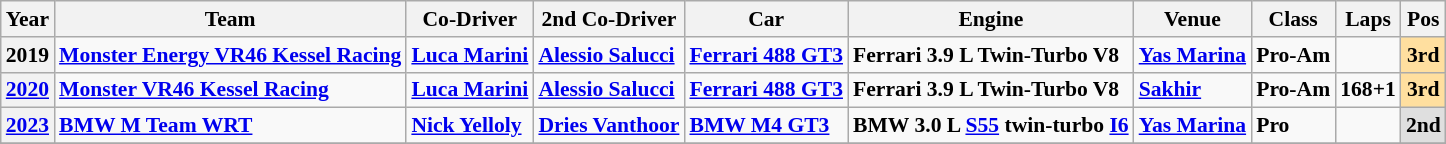<table class="wikitable" style="font-size:90%">
<tr>
<th>Year</th>
<th>Team</th>
<th>Co-Driver</th>
<th>2nd Co-Driver</th>
<th>Car</th>
<th>Engine</th>
<th>Venue</th>
<th>Class</th>
<th>Laps</th>
<th>Pos</th>
</tr>
<tr align="center">
<th>2019</th>
<td align="left"> <strong><a href='#'>Monster Energy VR46 Kessel Racing</a></strong></td>
<td align="left"> <strong><a href='#'>Luca Marini</a></strong></td>
<td align="left"> <strong><a href='#'>Alessio Salucci</a></strong></td>
<td align="left"><strong><a href='#'>Ferrari 488 GT3</a></strong></td>
<td align="left"><strong>Ferrari 3.9 L Twin-Turbo V8</strong></td>
<td align="left"><strong><a href='#'>Yas Marina</a></strong></td>
<td align="left"><strong>Pro-Am</strong></td>
<td align="left"></td>
<td style="background:#FFDF9F;"><strong>3rd</strong></td>
</tr>
<tr align="center">
<th><a href='#'>2020</a></th>
<td align="left"> <strong><a href='#'>Monster VR46 Kessel Racing</a></strong></td>
<td align="left"> <strong><a href='#'>Luca Marini</a></strong></td>
<td align="left"> <strong><a href='#'>Alessio Salucci</a></strong></td>
<td align="left"><strong><a href='#'>Ferrari 488 GT3</a></strong></td>
<td align="left"><strong>Ferrari 3.9 L Twin-Turbo V8</strong></td>
<td align="left"><strong><a href='#'>Sakhir</a></strong></td>
<td align="left"><strong>Pro-Am</strong></td>
<td align="left"><strong>168+1</strong></td>
<td style="background:#FFDF9F"><strong>3rd</strong></td>
</tr>
<tr align="center">
<th><a href='#'>2023</a></th>
<td align="left"> <strong><a href='#'>BMW M Team WRT</a></strong></td>
<td align="left"> <strong><a href='#'>Nick Yelloly</a></strong></td>
<td align="left"> <strong><a href='#'>Dries Vanthoor</a></strong></td>
<td align="left"><strong><a href='#'>BMW M4 GT3</a></strong></td>
<td align="left"><strong>BMW 3.0 L <a href='#'>S55</a> twin-turbo <a href='#'>I6</a></strong></td>
<td align="left"><strong><a href='#'>Yas Marina</a></strong></td>
<td align="left"><strong>Pro</strong></td>
<td align="left"></td>
<td style="background:#DFDFDF"><strong>2nd</strong></td>
</tr>
<tr>
</tr>
</table>
